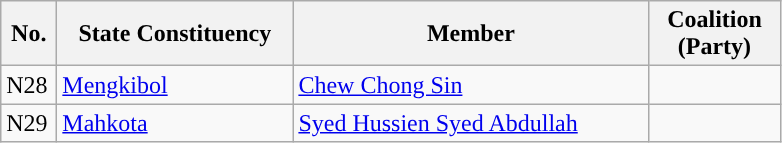<table class="wikitable sortable">
<tr>
<th width="30">No.</th>
<th width="150">State Constituency</th>
<th width="230">Member</th>
<th width="80">Coalition (Party)</th>
</tr>
<tr>
<td>N28</td>
<td><a href='#'>Mengkibol</a></td>
<td><a href='#'>Chew Chong Sin</a></td>
<td></td>
</tr>
<tr>
<td>N29</td>
<td><a href='#'>Mahkota</a></td>
<td><a href='#'>Syed Hussien Syed Abdullah</a></td>
<td></td>
</tr>
</table>
